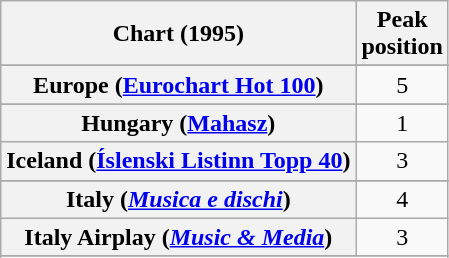<table class="wikitable sortable plainrowheaders" style="text-align:center">
<tr>
<th>Chart (1995)</th>
<th>Peak<br>position</th>
</tr>
<tr>
</tr>
<tr>
</tr>
<tr>
</tr>
<tr>
</tr>
<tr>
<th scope="row">Europe (<a href='#'>Eurochart Hot 100</a>)</th>
<td>5</td>
</tr>
<tr>
</tr>
<tr>
</tr>
<tr>
</tr>
<tr>
<th scope="row">Hungary (<a href='#'>Mahasz</a>)</th>
<td>1</td>
</tr>
<tr>
<th scope="row">Iceland (<a href='#'>Íslenski Listinn Topp 40</a>)</th>
<td>3</td>
</tr>
<tr>
</tr>
<tr>
<th scope="row">Italy (<em><a href='#'>Musica e dischi</a></em>)</th>
<td>4</td>
</tr>
<tr>
<th scope="row">Italy Airplay (<em><a href='#'>Music & Media</a></em>)</th>
<td>3</td>
</tr>
<tr>
</tr>
<tr>
</tr>
<tr>
</tr>
<tr>
</tr>
<tr>
</tr>
<tr>
</tr>
<tr>
</tr>
<tr>
</tr>
</table>
